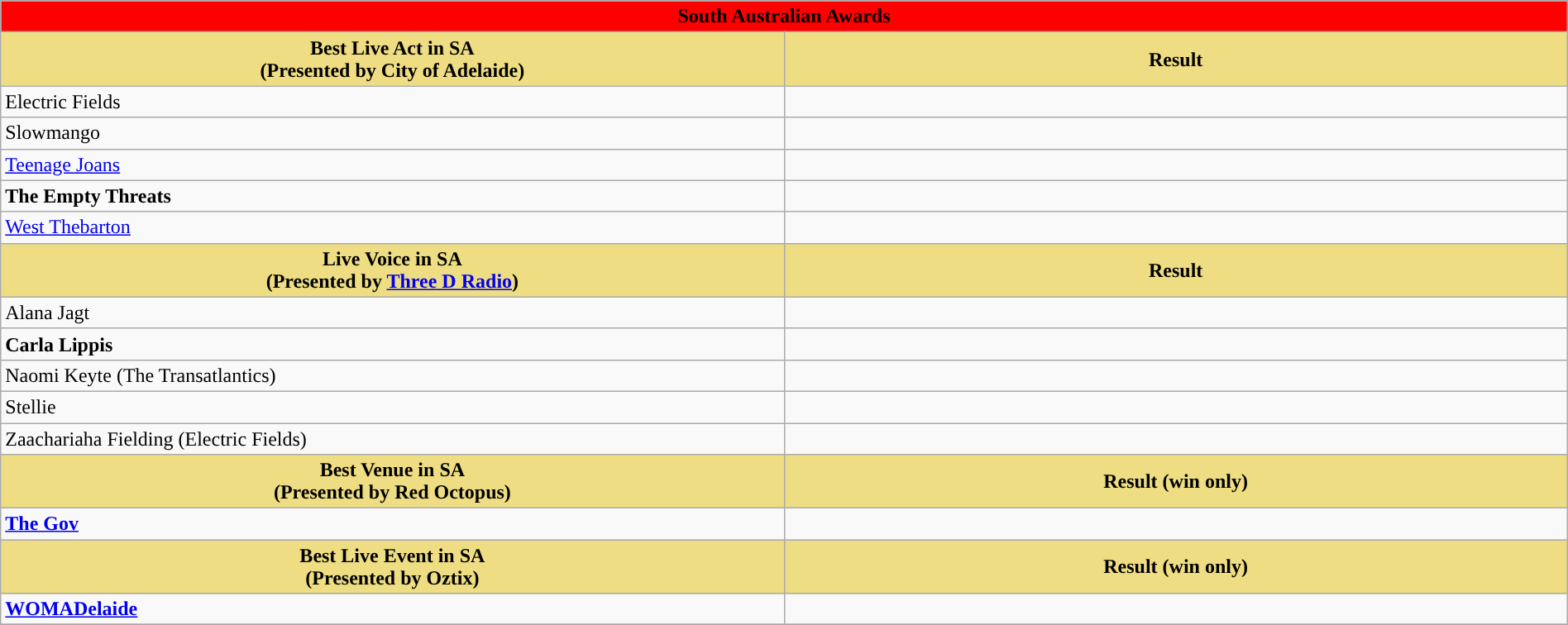<table class="wikitable" width=100%>
<tr>
<th colspan="2" ! style="width:15%;background:red">South Australian Awards</th>
</tr>
<tr>
<th style="width:10%;background:#EEDD82;">Best Live Act in SA <br> (Presented by City of Adelaide)</th>
<th style="width:10%;background:#EEDD82;">Result</th>
</tr>
<tr>
<td>Electric Fields</td>
<td></td>
</tr>
<tr>
<td>Slowmango</td>
<td></td>
</tr>
<tr>
<td><a href='#'>Teenage Joans</a></td>
<td></td>
</tr>
<tr>
<td><strong>The Empty Threats</strong></td>
<td></td>
</tr>
<tr>
<td><a href='#'>West Thebarton</a></td>
<td></td>
</tr>
<tr>
<th style="width:10%;background:#EEDD82;">Live Voice in SA <br> (Presented by <a href='#'>Three D Radio</a>)</th>
<th style="width:10%;background:#EEDD82;">Result</th>
</tr>
<tr>
<td>Alana Jagt</td>
<td></td>
</tr>
<tr>
<td><strong>Carla Lippis</strong></td>
<td></td>
</tr>
<tr>
<td>Naomi Keyte (The Transatlantics)</td>
<td></td>
</tr>
<tr>
<td>Stellie</td>
<td></td>
</tr>
<tr>
<td>Zaachariaha Fielding (Electric Fields)</td>
<td></td>
</tr>
<tr>
<th style="width:10%;background:#EEDD82;">Best Venue in SA <br> (Presented by Red Octopus)</th>
<th style="width:10%;background:#EEDD82;">Result (win only)</th>
</tr>
<tr>
<td><strong><a href='#'>The Gov</a></strong></td>
<td></td>
</tr>
<tr>
<th style="width:10%;background:#EEDD82;">Best Live Event in SA <br> (Presented by Oztix)</th>
<th style="width:10%;background:#EEDD82;">Result (win only)</th>
</tr>
<tr>
<td><strong><a href='#'>WOMADelaide</a></strong></td>
<td></td>
</tr>
<tr>
</tr>
</table>
